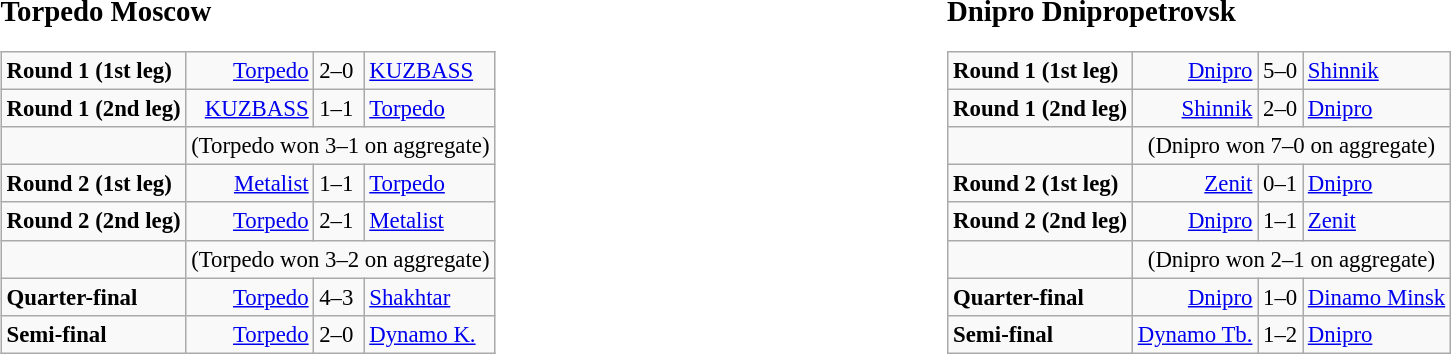<table width=100%>
<tr>
<td width=50% valign=top><br><big><strong>Torpedo Moscow</strong></big><table class="wikitable" style="font-size: 95%;">
<tr>
<td><strong>Round 1 (1st leg)</strong></td>
<td align=right><a href='#'>Torpedo</a></td>
<td>2–0</td>
<td><a href='#'>KUZBASS</a></td>
</tr>
<tr>
<td><strong>Round 1 (2nd leg)</strong></td>
<td align=right><a href='#'>KUZBASS</a></td>
<td>1–1</td>
<td><a href='#'>Torpedo</a></td>
</tr>
<tr>
<td> </td>
<td colspan=4 align=center>(Torpedo won 3–1 on aggregate)</td>
</tr>
<tr>
<td><strong>Round 2 (1st leg)</strong></td>
<td align=right><a href='#'>Metalist</a></td>
<td>1–1</td>
<td><a href='#'>Torpedo</a></td>
</tr>
<tr>
<td><strong>Round 2 (2nd leg)</strong></td>
<td align=right><a href='#'>Torpedo</a></td>
<td>2–1</td>
<td><a href='#'>Metalist</a></td>
</tr>
<tr>
<td> </td>
<td colspan=4 align=center>(Torpedo won 3–2 on aggregate)</td>
</tr>
<tr>
<td><strong>Quarter-final</strong></td>
<td align=right><a href='#'>Torpedo</a></td>
<td>4–3</td>
<td><a href='#'>Shakhtar</a></td>
</tr>
<tr>
<td><strong>Semi-final</strong></td>
<td align=right><a href='#'>Torpedo</a></td>
<td>2–0</td>
<td><a href='#'>Dynamo K.</a></td>
</tr>
</table>
</td>
<td width=50% valign=top><br><big><strong>Dnipro Dnipropetrovsk</strong></big><table class="wikitable" style="font-size: 95%;">
<tr>
<td><strong>Round 1 (1st leg)</strong></td>
<td align=right><a href='#'>Dnipro</a></td>
<td>5–0</td>
<td><a href='#'>Shinnik</a></td>
</tr>
<tr>
<td><strong>Round 1 (2nd leg)</strong></td>
<td align=right><a href='#'>Shinnik</a></td>
<td>2–0</td>
<td><a href='#'>Dnipro</a></td>
</tr>
<tr>
<td> </td>
<td colspan=4 align=center>(Dnipro won 7–0 on aggregate)</td>
</tr>
<tr>
<td><strong>Round 2 (1st leg)</strong></td>
<td align=right><a href='#'>Zenit</a></td>
<td>0–1</td>
<td><a href='#'>Dnipro</a></td>
</tr>
<tr>
<td><strong>Round 2 (2nd leg)</strong></td>
<td align=right><a href='#'>Dnipro</a></td>
<td>1–1</td>
<td><a href='#'>Zenit</a></td>
</tr>
<tr>
<td> </td>
<td colspan=4 align=center>(Dnipro won 2–1 on aggregate)</td>
</tr>
<tr>
<td><strong>Quarter-final</strong></td>
<td align=right><a href='#'>Dnipro</a></td>
<td>1–0</td>
<td><a href='#'>Dinamo Minsk</a></td>
</tr>
<tr>
<td><strong>Semi-final</strong></td>
<td align=right><a href='#'>Dynamo Tb.</a></td>
<td>1–2</td>
<td><a href='#'>Dnipro</a></td>
</tr>
</table>
</td>
</tr>
</table>
